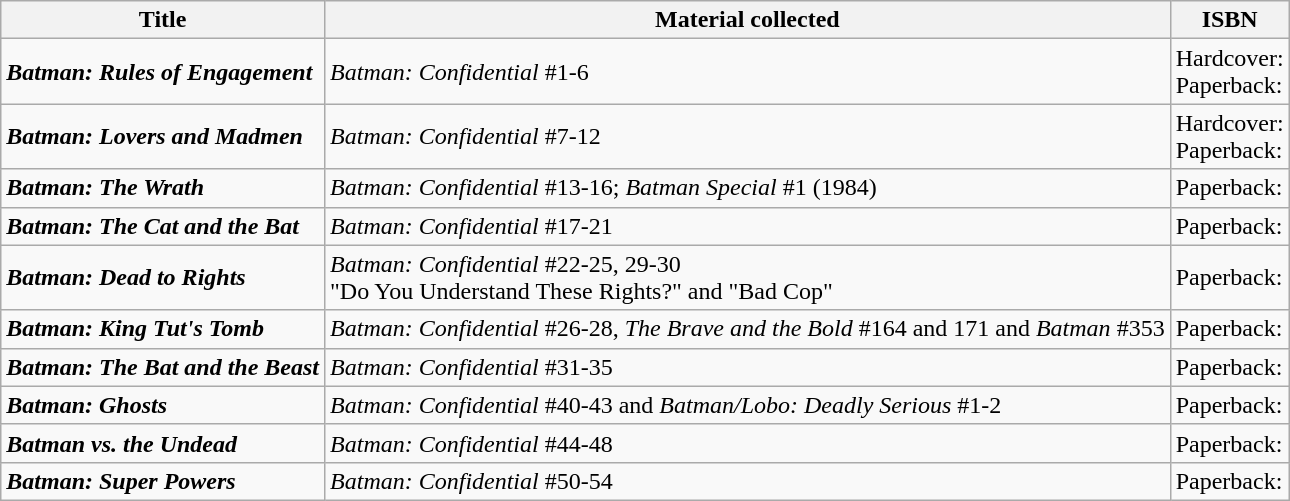<table class="wikitable">
<tr>
<th>Title</th>
<th>Material collected</th>
<th>ISBN</th>
</tr>
<tr>
<td><strong><em>Batman: Rules of Engagement</em></strong></td>
<td><em>Batman: Confidential</em> #1-6</td>
<td>Hardcover: <br>Paperback: </td>
</tr>
<tr>
<td><strong><em>Batman: Lovers and Madmen</em></strong></td>
<td><em>Batman: Confidential</em> #7-12</td>
<td>Hardcover: <br>Paperback: </td>
</tr>
<tr>
<td><strong><em>Batman: The Wrath</em></strong></td>
<td><em>Batman: Confidential</em> #13-16; <em>Batman Special</em> #1 (1984)</td>
<td>Paperback: </td>
</tr>
<tr>
<td><strong><em>Batman: The Cat and the Bat</em></strong></td>
<td><em>Batman: Confidential</em> #17-21</td>
<td>Paperback: </td>
</tr>
<tr>
<td><strong><em>Batman: Dead to Rights</em></strong></td>
<td><em>Batman: Confidential</em> #22-25, 29-30 <br> "Do You Understand These Rights?" and "Bad Cop"</td>
<td>Paperback: </td>
</tr>
<tr>
<td><strong><em>Batman: King Tut's Tomb</em></strong></td>
<td><em>Batman: Confidential</em> #26-28, <em>The Brave and the Bold</em> #164 and 171 and <em>Batman</em> #353</td>
<td>Paperback: </td>
</tr>
<tr>
<td><strong><em>Batman: The Bat and the Beast</em></strong></td>
<td><em>Batman: Confidential</em> #31-35</td>
<td>Paperback: </td>
</tr>
<tr>
<td><strong><em>Batman: Ghosts</em></strong></td>
<td><em>Batman: Confidential</em> #40-43 and <em>Batman/Lobo: Deadly Serious</em> #1-2</td>
<td>Paperback: </td>
</tr>
<tr>
<td><strong><em>Batman vs. the Undead</em></strong></td>
<td><em>Batman: Confidential</em> #44-48</td>
<td>Paperback: </td>
</tr>
<tr>
<td><strong><em>Batman: Super Powers</em></strong></td>
<td><em>Batman: Confidential</em> #50-54</td>
<td>Paperback: </td>
</tr>
</table>
